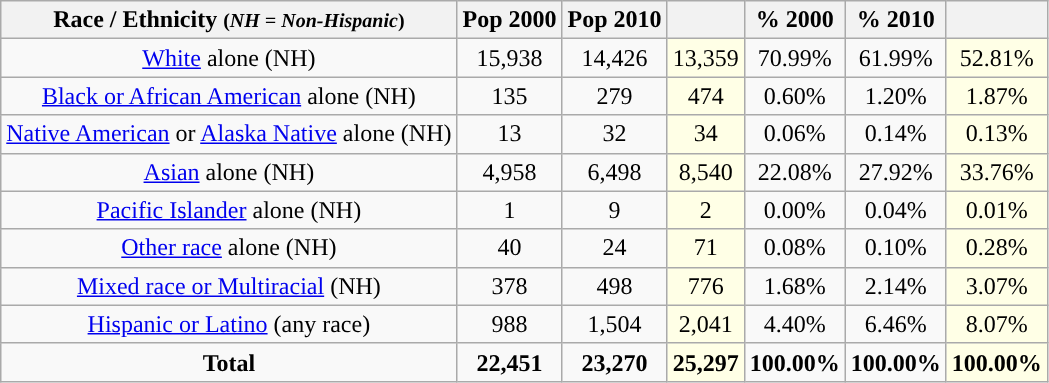<table class="wikitable" style="text-align:center;">
<tr>
<th>Race / Ethnicity <small>(<em>NH = Non-Hispanic</em>)</small></th>
<th>Pop 2000</th>
<th>Pop 2010</th>
<th></th>
<th>% 2000</th>
<th>% 2010</th>
<th></th>
</tr>
<tr>
<td><a href='#'>White</a> alone (NH)</td>
<td>15,938</td>
<td>14,426</td>
<td style='background: #ffffe6;'>13,359</td>
<td>70.99%</td>
<td>61.99%</td>
<td style='background: #ffffe6;'>52.81%</td>
</tr>
<tr>
<td><a href='#'>Black or African American</a> alone (NH)</td>
<td>135</td>
<td>279</td>
<td style='background: #ffffe6;'>474</td>
<td>0.60%</td>
<td>1.20%</td>
<td style='background: #ffffe6;'>1.87%</td>
</tr>
<tr>
<td><a href='#'>Native American</a> or <a href='#'>Alaska Native</a> alone (NH)</td>
<td>13</td>
<td>32</td>
<td style='background: #ffffe6;'>34</td>
<td>0.06%</td>
<td>0.14%</td>
<td style='background: #ffffe6;'>0.13%</td>
</tr>
<tr>
<td><a href='#'>Asian</a> alone (NH)</td>
<td>4,958</td>
<td>6,498</td>
<td style='background: #ffffe6;'>8,540</td>
<td>22.08%</td>
<td>27.92%</td>
<td style='background: #ffffe6;'>33.76%</td>
</tr>
<tr>
<td><a href='#'>Pacific Islander</a> alone (NH)</td>
<td>1</td>
<td>9</td>
<td style='background: #ffffe6;'>2</td>
<td>0.00%</td>
<td>0.04%</td>
<td style='background: #ffffe6;'>0.01%</td>
</tr>
<tr>
<td><a href='#'>Other race</a> alone (NH)</td>
<td>40</td>
<td>24</td>
<td style='background: #ffffe6;'>71</td>
<td>0.08%</td>
<td>0.10%</td>
<td style='background: #ffffe6;'>0.28%</td>
</tr>
<tr>
<td><a href='#'>Mixed race or Multiracial</a> (NH)</td>
<td>378</td>
<td>498</td>
<td style='background: #ffffe6;'>776</td>
<td>1.68%</td>
<td>2.14%</td>
<td style='background: #ffffe6;'>3.07%</td>
</tr>
<tr>
<td><a href='#'>Hispanic or Latino</a> (any race)</td>
<td>988</td>
<td>1,504</td>
<td style='background: #ffffe6;'>2,041</td>
<td>4.40%</td>
<td>6.46%</td>
<td style='background: #ffffe6;'>8.07%</td>
</tr>
<tr>
<td><strong>Total</strong></td>
<td><strong>22,451</strong></td>
<td><strong>23,270</strong></td>
<td style='background: #ffffe6;'><strong>25,297</strong></td>
<td><strong>100.00%</strong></td>
<td><strong>100.00%</strong></td>
<td style='background: #ffffe6;'><strong>100.00%</strong></td>
</tr>
</table>
